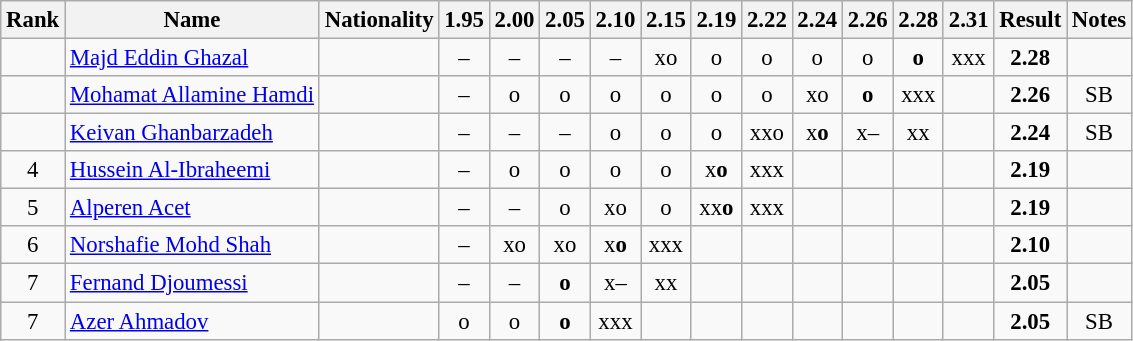<table class="wikitable sortable" style="text-align:center;font-size:95%">
<tr>
<th>Rank</th>
<th>Name</th>
<th>Nationality</th>
<th>1.95</th>
<th>2.00</th>
<th>2.05</th>
<th>2.10</th>
<th>2.15</th>
<th>2.19</th>
<th>2.22</th>
<th>2.24</th>
<th>2.26</th>
<th>2.28</th>
<th>2.31</th>
<th>Result</th>
<th>Notes</th>
</tr>
<tr>
<td></td>
<td align=left><a href='#'>Majd Eddin Ghazal</a></td>
<td align=left></td>
<td>–</td>
<td>–</td>
<td>–</td>
<td>–</td>
<td>xo</td>
<td>o</td>
<td>o</td>
<td>o</td>
<td>o</td>
<td><strong>o</strong></td>
<td>xxx</td>
<td><strong>2.28</strong></td>
<td></td>
</tr>
<tr>
<td></td>
<td align=left><a href='#'>Mohamat Allamine Hamdi</a></td>
<td align=left></td>
<td>–</td>
<td>o</td>
<td>o</td>
<td>o</td>
<td>o</td>
<td>o</td>
<td>o</td>
<td>xo</td>
<td><strong>o</strong></td>
<td>xxx</td>
<td></td>
<td><strong>2.26</strong></td>
<td>SB</td>
</tr>
<tr>
<td></td>
<td align=left><a href='#'>Keivan Ghanbarzadeh</a></td>
<td align=left></td>
<td>–</td>
<td>–</td>
<td>–</td>
<td>o</td>
<td>o</td>
<td>o</td>
<td>xxo</td>
<td>x<strong>o</strong></td>
<td>x–</td>
<td>xx</td>
<td></td>
<td><strong>2.24</strong></td>
<td>SB</td>
</tr>
<tr>
<td>4</td>
<td align=left><a href='#'>Hussein Al-Ibraheemi</a></td>
<td align=left></td>
<td>–</td>
<td>o</td>
<td>o</td>
<td>o</td>
<td>o</td>
<td>x<strong>o</strong></td>
<td>xxx</td>
<td></td>
<td></td>
<td></td>
<td></td>
<td><strong>2.19</strong></td>
<td></td>
</tr>
<tr>
<td>5</td>
<td align=left><a href='#'>Alperen Acet</a></td>
<td align=left></td>
<td>–</td>
<td>–</td>
<td>o</td>
<td>xo</td>
<td>o</td>
<td>xx<strong>o</strong></td>
<td>xxx</td>
<td></td>
<td></td>
<td></td>
<td></td>
<td><strong>2.19</strong></td>
<td></td>
</tr>
<tr>
<td>6</td>
<td align=left><a href='#'>Norshafie Mohd Shah</a></td>
<td align=left></td>
<td>–</td>
<td>xo</td>
<td>xo</td>
<td>x<strong>o</strong></td>
<td>xxx</td>
<td></td>
<td></td>
<td></td>
<td></td>
<td></td>
<td></td>
<td><strong>2.10</strong></td>
<td></td>
</tr>
<tr>
<td>7</td>
<td align=left><a href='#'>Fernand Djoumessi</a></td>
<td align=left></td>
<td>–</td>
<td>–</td>
<td><strong>o</strong></td>
<td>x–</td>
<td>xx</td>
<td></td>
<td></td>
<td></td>
<td></td>
<td></td>
<td></td>
<td><strong>2.05</strong></td>
<td></td>
</tr>
<tr>
<td>7</td>
<td align=left><a href='#'>Azer Ahmadov</a></td>
<td align=left></td>
<td>o</td>
<td>o</td>
<td><strong>o</strong></td>
<td>xxx</td>
<td></td>
<td></td>
<td></td>
<td></td>
<td></td>
<td></td>
<td></td>
<td><strong>2.05</strong></td>
<td>SB</td>
</tr>
</table>
